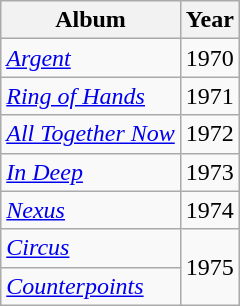<table class="wikitable">
<tr>
<th>Album</th>
<th>Year</th>
</tr>
<tr>
<td><em><a href='#'>Argent</a></em></td>
<td>1970</td>
</tr>
<tr>
<td><em><a href='#'>Ring of Hands</a></em></td>
<td>1971</td>
</tr>
<tr>
<td><em><a href='#'>All Together Now</a></em></td>
<td>1972</td>
</tr>
<tr>
<td><em><a href='#'>In Deep</a></em></td>
<td>1973</td>
</tr>
<tr>
<td><em><a href='#'>Nexus</a></em></td>
<td>1974</td>
</tr>
<tr>
<td><em><a href='#'>Circus</a></em></td>
<td rowspan="2">1975</td>
</tr>
<tr>
<td><em><a href='#'>Counterpoints</a></em></td>
</tr>
</table>
